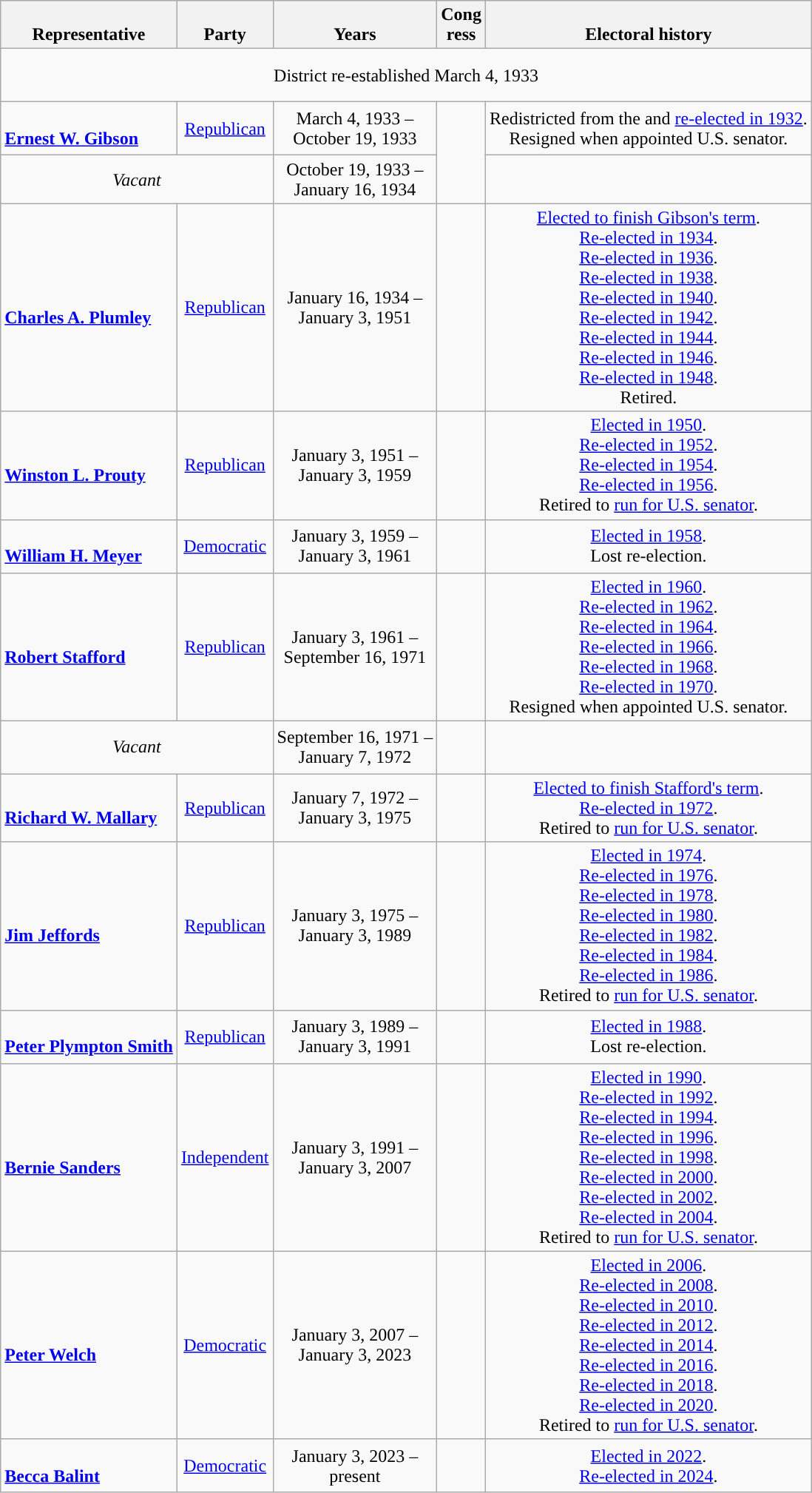<table class=wikitable style="text-align:center">
<tr valign=bottom>
<th>Representative</th>
<th>Party</th>
<th>Years</th>
<th>Cong<br>ress</th>
<th>Electoral history</th>
</tr>
<tr style="height:3em">
<td colspan=5>District re-established March 4, 1933</td>
</tr>
<tr style="height:3em">
<td align=left><br><strong><a href='#'>Ernest W. Gibson</a></strong><br></td>
<td><a href='#'>Republican</a></td>
<td nowrap>March 4, 1933 –<br>October 19, 1933</td>
<td rowspan=2></td>
<td>Redistricted from the  and <a href='#'>re-elected in 1932</a>.<br>Resigned when appointed U.S. senator.</td>
</tr>
<tr style="height:p">
<td colspan=2><em>Vacant</em></td>
<td nowrap>October 19, 1933 –<br>January 16, 1934</td>
<td></td>
</tr>
<tr style="height:3em">
<td align=left><br><strong><a href='#'>Charles A. Plumley</a></strong><br></td>
<td><a href='#'>Republican</a></td>
<td nowrap>January 16, 1934 –<br>January 3, 1951</td>
<td></td>
<td><a href='#'>Elected to finish Gibson's term</a>.<br><a href='#'>Re-elected in 1934</a>.<br><a href='#'>Re-elected in 1936</a>.<br><a href='#'>Re-elected in 1938</a>.<br><a href='#'>Re-elected in 1940</a>.<br><a href='#'>Re-elected in 1942</a>.<br><a href='#'>Re-elected in 1944</a>.<br><a href='#'>Re-elected in 1946</a>.<br><a href='#'>Re-elected in 1948</a>.<br>Retired.</td>
</tr>
<tr style="height:3em">
<td align=left><br><strong><a href='#'>Winston L. Prouty</a></strong><br></td>
<td><a href='#'>Republican</a></td>
<td nowrap>January 3, 1951 –<br>January 3, 1959</td>
<td></td>
<td><a href='#'>Elected in 1950</a>.<br><a href='#'>Re-elected in 1952</a>.<br><a href='#'>Re-elected in 1954</a>.<br><a href='#'>Re-elected in 1956</a>.<br>Retired to <a href='#'>run for U.S. senator</a>.</td>
</tr>
<tr style="height:3em">
<td align=left><br><strong><a href='#'>William H. Meyer</a></strong><br></td>
<td><a href='#'>Democratic</a></td>
<td nowrap>January 3, 1959 –<br>January 3, 1961</td>
<td></td>
<td><a href='#'>Elected in 1958</a>.<br>Lost re-election.</td>
</tr>
<tr style="height:3em">
<td align=left><br><strong><a href='#'>Robert Stafford</a></strong><br></td>
<td><a href='#'>Republican</a></td>
<td nowrap>January 3, 1961 –<br>September 16, 1971</td>
<td></td>
<td><a href='#'>Elected in 1960</a>.<br><a href='#'>Re-elected in 1962</a>.<br><a href='#'>Re-elected in 1964</a>.<br><a href='#'>Re-elected in 1966</a>.<br><a href='#'>Re-elected in 1968</a>.<br><a href='#'>Re-elected in 1970</a>.<br>Resigned when appointed U.S. senator.</td>
</tr>
<tr style="height:3em">
<td colspan=2><em>Vacant</em></td>
<td nowrap>September 16, 1971 –<br>January 7, 1972</td>
<td></td>
<td></td>
</tr>
<tr style="height:3em">
<td align=left><br><strong><a href='#'>Richard W. Mallary</a></strong><br></td>
<td><a href='#'>Republican</a></td>
<td nowrap>January 7, 1972 –<br>January 3, 1975</td>
<td></td>
<td><a href='#'>Elected to finish Stafford's term</a>.<br><a href='#'>Re-elected in 1972</a>.<br>Retired to <a href='#'>run for U.S. senator</a>.</td>
</tr>
<tr style="height:3em">
<td align=left><br><strong><a href='#'>Jim Jeffords</a></strong><br></td>
<td><a href='#'>Republican</a></td>
<td nowrap>January 3, 1975 –<br>January 3, 1989</td>
<td></td>
<td><a href='#'>Elected in 1974</a>.<br><a href='#'>Re-elected in 1976</a>.<br><a href='#'>Re-elected in 1978</a>.<br><a href='#'>Re-elected in 1980</a>.<br><a href='#'>Re-elected in 1982</a>.<br><a href='#'>Re-elected in 1984</a>.<br><a href='#'>Re-elected in 1986</a>.<br>Retired to <a href='#'>run for U.S. senator</a>.</td>
</tr>
<tr style="height:3em">
<td align=left><br><strong><a href='#'>Peter Plympton Smith</a></strong><br></td>
<td><a href='#'>Republican</a></td>
<td nowrap>January 3, 1989 –<br>January 3, 1991</td>
<td></td>
<td><a href='#'>Elected in 1988</a>.<br>Lost re-election.</td>
</tr>
<tr style="height:3em">
<td align=left><br><strong><a href='#'>Bernie Sanders</a></strong><br></td>
<td><a href='#'>Independent</a></td>
<td nowrap>January 3, 1991 –<br>January 3, 2007</td>
<td></td>
<td><a href='#'>Elected in 1990</a>.<br><a href='#'>Re-elected in 1992</a>.<br><a href='#'>Re-elected in 1994</a>.<br><a href='#'>Re-elected in 1996</a>.<br><a href='#'>Re-elected in 1998</a>.<br><a href='#'>Re-elected in 2000</a>.<br><a href='#'>Re-elected in 2002</a>.<br><a href='#'>Re-elected in 2004</a>.<br>Retired to <a href='#'>run for U.S. senator</a>.</td>
</tr>
<tr style="height:3em">
<td align=left><br><strong><a href='#'>Peter Welch</a></strong><br></td>
<td><a href='#'>Democratic</a></td>
<td nowrap>January 3, 2007 –<br>January 3, 2023</td>
<td></td>
<td><a href='#'>Elected in 2006</a>.<br><a href='#'>Re-elected in 2008</a>.<br><a href='#'>Re-elected in 2010</a>.<br><a href='#'>Re-elected in 2012</a>.<br><a href='#'>Re-elected in 2014</a>.<br><a href='#'>Re-elected in 2016</a>.<br><a href='#'>Re-elected in 2018</a>.<br><a href='#'>Re-elected in 2020</a>.<br>Retired to <a href='#'>run for U.S. senator</a>.</td>
</tr>
<tr style="height:3em">
<td align=left><br><strong><a href='#'>Becca Balint</a></strong><br></td>
<td><a href='#'>Democratic</a></td>
<td nowrap>January 3, 2023 –<br>present</td>
<td></td>
<td><a href='#'>Elected in 2022</a>.<br><a href='#'>Re-elected in 2024</a>.</td>
</tr>
</table>
